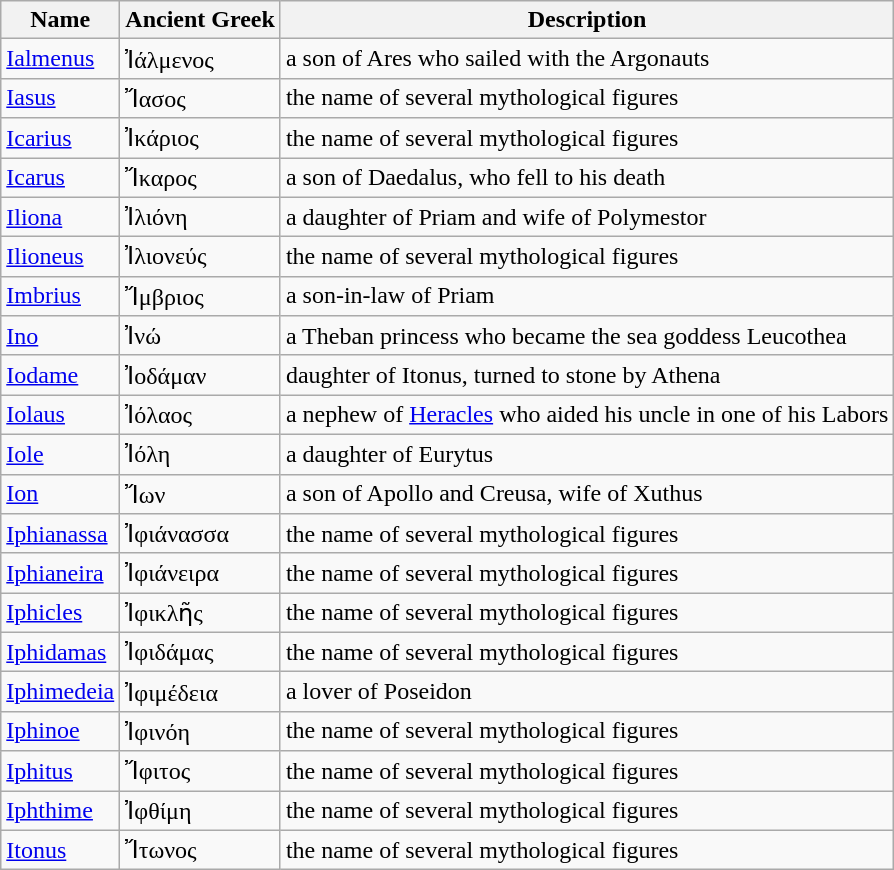<table class="wikitable">
<tr>
<th>Name</th>
<th>Ancient Greek</th>
<th>Description</th>
</tr>
<tr>
<td><a href='#'>Ialmenus</a></td>
<td>Ἰάλμενος</td>
<td>a son of Ares who sailed with the Argonauts</td>
</tr>
<tr>
<td><a href='#'>Iasus</a></td>
<td>Ἴασος</td>
<td>the name of several mythological figures</td>
</tr>
<tr>
<td><a href='#'>Icarius</a></td>
<td>Ἰκάριος</td>
<td>the name of several mythological figures</td>
</tr>
<tr>
<td><a href='#'>Icarus</a></td>
<td>Ἴκαρος</td>
<td>a son of Daedalus, who fell to his death</td>
</tr>
<tr>
<td><a href='#'>Iliona</a></td>
<td>Ἰλιόνη</td>
<td>a daughter of Priam and wife of Polymestor</td>
</tr>
<tr>
<td><a href='#'>Ilioneus</a></td>
<td>Ἰλιονεύς</td>
<td>the name of several mythological figures</td>
</tr>
<tr>
<td><a href='#'>Imbrius</a></td>
<td>Ἴμβριος</td>
<td>a son-in-law of Priam</td>
</tr>
<tr>
<td><a href='#'>Ino</a></td>
<td>Ἰνώ</td>
<td>a Theban princess who became the sea goddess Leucothea</td>
</tr>
<tr>
<td><a href='#'>Iodame</a></td>
<td>Ἰοδάμαν</td>
<td>daughter of Itonus, turned to stone by Athena</td>
</tr>
<tr>
<td><a href='#'>Iolaus</a></td>
<td>Ἰόλαος</td>
<td>a nephew of <a href='#'>Heracles</a> who aided his uncle in one of his Labors</td>
</tr>
<tr>
<td><a href='#'>Iole</a></td>
<td>Ἰόλη</td>
<td>a daughter of Eurytus</td>
</tr>
<tr>
<td><a href='#'>Ion</a></td>
<td>Ἴων</td>
<td>a son of Apollo and Creusa, wife of Xuthus</td>
</tr>
<tr>
<td><a href='#'>Iphianassa</a></td>
<td>Ἰφιάνασσα</td>
<td>the name of several mythological figures</td>
</tr>
<tr>
<td><a href='#'>Iphianeira</a></td>
<td>Ἰφιάνειρα</td>
<td>the name of several mythological figures</td>
</tr>
<tr>
<td><a href='#'>Iphicles</a></td>
<td>Ἰφικλῆς</td>
<td>the name of several mythological figures</td>
</tr>
<tr>
<td><a href='#'>Iphidamas</a></td>
<td>Ἰφιδάμας</td>
<td>the name of several mythological figures</td>
</tr>
<tr>
<td><a href='#'>Iphimedeia</a></td>
<td>Ἰφιμέδεια</td>
<td>a lover of Poseidon</td>
</tr>
<tr>
<td><a href='#'>Iphinoe</a></td>
<td>Ἰφινόη</td>
<td>the name of several mythological figures</td>
</tr>
<tr>
<td><a href='#'>Iphitus</a></td>
<td>Ἴφιτος</td>
<td>the name of several mythological figures</td>
</tr>
<tr>
<td><a href='#'>Iphthime</a></td>
<td>Ἰφθίμη</td>
<td>the name of several mythological figures</td>
</tr>
<tr>
<td><a href='#'>Itonus</a></td>
<td>Ἴτωνος</td>
<td>the name of several mythological figures</td>
</tr>
</table>
